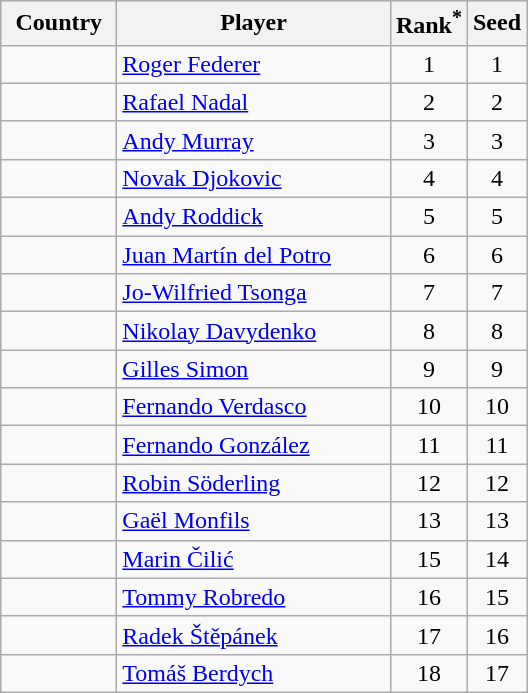<table class="sortable wikitable">
<tr>
<th width="70">Country</th>
<th width="175">Player</th>
<th>Rank<sup>*</sup></th>
<th>Seed</th>
</tr>
<tr>
<td></td>
<td><a href='#'>Roger Federer</a></td>
<td align="center">1</td>
<td align="center">1</td>
</tr>
<tr>
<td></td>
<td><a href='#'>Rafael Nadal</a></td>
<td align="center">2</td>
<td align="center">2</td>
</tr>
<tr>
<td></td>
<td><a href='#'>Andy Murray</a></td>
<td align="center">3</td>
<td align="center">3</td>
</tr>
<tr>
<td></td>
<td><a href='#'>Novak Djokovic</a></td>
<td align="center">4</td>
<td align="center">4</td>
</tr>
<tr>
<td></td>
<td><a href='#'>Andy Roddick</a></td>
<td align="center">5</td>
<td align="center">5</td>
</tr>
<tr>
<td></td>
<td><a href='#'>Juan Martín del Potro</a></td>
<td align="center">6</td>
<td align="center">6</td>
</tr>
<tr>
<td></td>
<td><a href='#'>Jo-Wilfried Tsonga</a></td>
<td align="center">7</td>
<td align="center">7</td>
</tr>
<tr>
<td></td>
<td><a href='#'>Nikolay Davydenko</a></td>
<td align="center">8</td>
<td align="center">8</td>
</tr>
<tr>
<td></td>
<td><a href='#'>Gilles Simon</a></td>
<td align="center">9</td>
<td align="center">9</td>
</tr>
<tr>
<td></td>
<td><a href='#'>Fernando Verdasco</a></td>
<td align="center">10</td>
<td align="center">10</td>
</tr>
<tr>
<td></td>
<td><a href='#'>Fernando González</a></td>
<td align="center">11</td>
<td align="center">11</td>
</tr>
<tr>
<td></td>
<td><a href='#'>Robin Söderling</a></td>
<td align="center">12</td>
<td align="center">12</td>
</tr>
<tr>
<td></td>
<td><a href='#'>Gaël Monfils</a></td>
<td align="center">13</td>
<td align="center">13</td>
</tr>
<tr>
<td></td>
<td><a href='#'>Marin Čilić</a></td>
<td align="center">15</td>
<td align="center">14</td>
</tr>
<tr>
<td></td>
<td><a href='#'>Tommy Robredo</a></td>
<td align="center">16</td>
<td align="center">15</td>
</tr>
<tr>
<td></td>
<td><a href='#'>Radek Štěpánek</a></td>
<td align="center">17</td>
<td align="center">16</td>
</tr>
<tr>
<td></td>
<td><a href='#'>Tomáš Berdych</a></td>
<td align="center">18</td>
<td align="center">17</td>
</tr>
</table>
